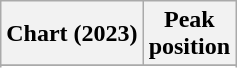<table class="wikitable sortable plainrowheaders" style="text-align:center">
<tr>
<th scope="col">Chart (2023)</th>
<th scope="col">Peak<br>position</th>
</tr>
<tr>
</tr>
<tr>
</tr>
<tr>
</tr>
<tr>
</tr>
<tr>
</tr>
</table>
